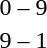<table style="text-align:center">
<tr>
<th width=200></th>
<th width=100></th>
<th width=200></th>
</tr>
<tr>
<td align=right></td>
<td>0 – 9</td>
<td align=left><strong></strong></td>
</tr>
<tr>
<td align=right><strong></strong></td>
<td>9 – 1</td>
<td align=left></td>
</tr>
</table>
